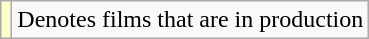<table class="wikitable">
<tr>
<td style="background:#ffc;"></td>
<td>Denotes films that are in production</td>
</tr>
</table>
